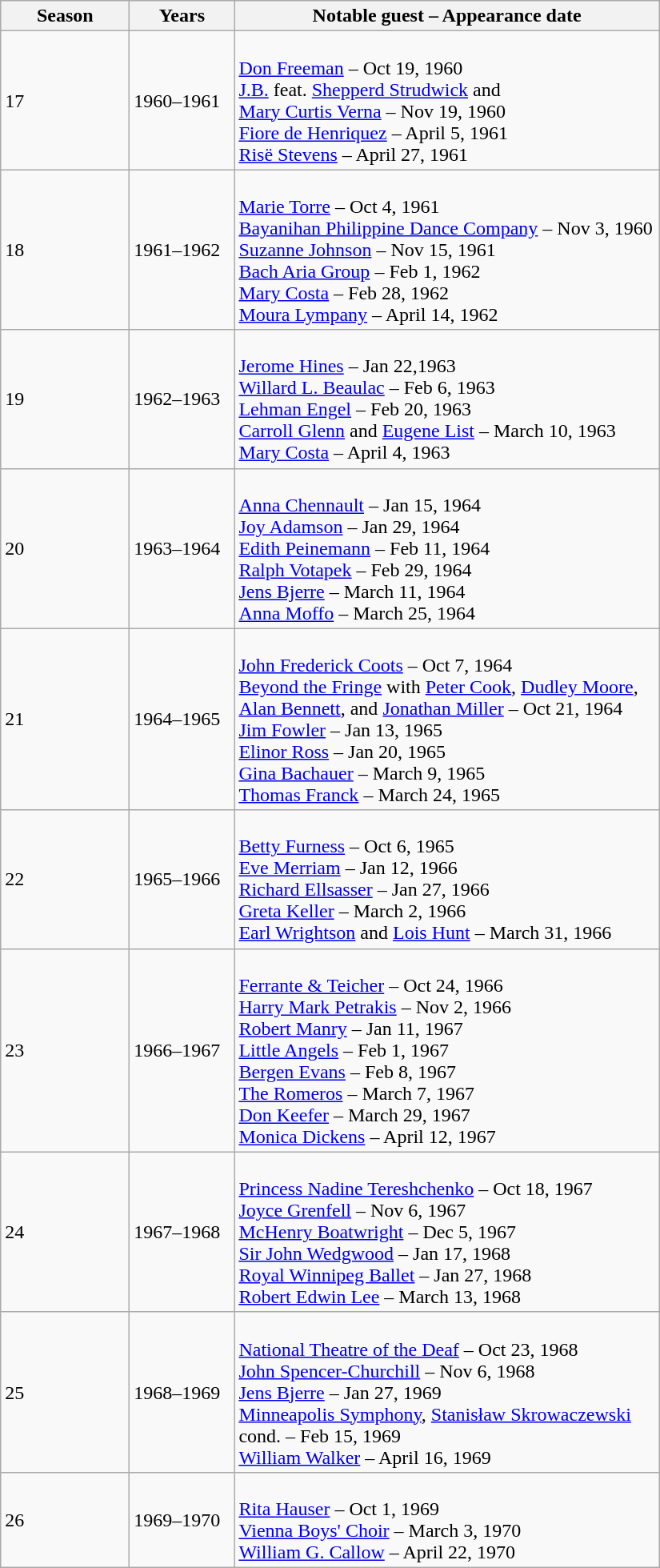<table class="wikitable collapsible" width="550">
<tr>
<th scope="col" width="100px">Season</th>
<th scope="col" width="80px">Years</th>
<th>Notable guest – Appearance date</th>
</tr>
<tr>
<td>17</td>
<td>1960–1961</td>
<td><br><a href='#'>Don Freeman</a> – Oct 19, 1960<br>
<a href='#'>J.B.</a> feat. <a href='#'>Shepperd Strudwick</a> and<br> <a href='#'>Mary Curtis Verna</a> – Nov 19, 1960<br>
<a href='#'>Fiore de Henriquez</a> – April 5, 1961<br>
<a href='#'>Risë Stevens</a> – April 27, 1961</td>
</tr>
<tr>
<td>18</td>
<td>1961–1962</td>
<td><br><a href='#'>Marie Torre</a> – Oct 4, 1961<br>
<a href='#'>Bayanihan Philippine Dance Company</a> – Nov 3, 1960<br>
<a href='#'>Suzanne Johnson</a> – Nov 15, 1961<br>
<a href='#'>Bach Aria Group</a> – Feb 1, 1962<br>
<a href='#'>Mary Costa</a> – Feb 28, 1962<br>
<a href='#'>Moura Lympany</a> – April 14, 1962</td>
</tr>
<tr>
<td>19</td>
<td>1962–1963</td>
<td><br><a href='#'>Jerome Hines</a> – Jan 22,1963<br>
<a href='#'>Willard L. Beaulac</a> – Feb 6, 1963<br>
<a href='#'>Lehman Engel</a> – Feb 20, 1963<br>
<a href='#'>Carroll Glenn</a> and <a href='#'>Eugene List</a> – March 10, 1963<br>
<a href='#'>Mary Costa</a> – April 4, 1963</td>
</tr>
<tr>
<td>20</td>
<td>1963–1964</td>
<td><br><a href='#'>Anna Chennault</a> – Jan 15, 1964<br>
<a href='#'>Joy Adamson</a> – Jan 29, 1964<br>
<a href='#'>Edith Peinemann</a> – Feb 11, 1964<br>
<a href='#'>Ralph Votapek</a> – Feb 29, 1964<br>
<a href='#'>Jens Bjerre</a> – March 11, 1964<br>
<a href='#'>Anna Moffo</a> – March 25, 1964</td>
</tr>
<tr>
<td>21</td>
<td>1964–1965</td>
<td><br><a href='#'>John Frederick Coots</a> – Oct 7, 1964<br>
<a href='#'>Beyond the Fringe</a> with <a href='#'>Peter Cook</a>, <a href='#'>Dudley Moore</a>,<br>
<a href='#'>Alan Bennett</a>, and <a href='#'>Jonathan Miller</a> – Oct 21, 1964<br>
<a href='#'>Jim Fowler</a> – Jan 13, 1965<br>
<a href='#'>Elinor Ross</a> – Jan 20, 1965<br>
<a href='#'>Gina Bachauer</a> – March 9, 1965<br>
<a href='#'>Thomas Franck</a> – March 24, 1965</td>
</tr>
<tr>
<td>22</td>
<td>1965–1966</td>
<td><br><a href='#'>Betty Furness</a> – Oct 6, 1965<br>
<a href='#'>Eve Merriam</a> – Jan 12, 1966<br>
<a href='#'>Richard Ellsasser</a> – Jan 27, 1966<br>
<a href='#'>Greta Keller</a> – March 2, 1966<br>
<a href='#'>Earl Wrightson</a> and <a href='#'>Lois Hunt</a> – March 31, 1966</td>
</tr>
<tr>
<td>23</td>
<td>1966–1967</td>
<td><br><a href='#'>Ferrante & Teicher</a> – Oct 24, 1966<br>
<a href='#'>Harry Mark Petrakis</a> – Nov 2, 1966<br>
<a href='#'>Robert Manry</a> – Jan 11, 1967<br>
<a href='#'>Little Angels</a> – Feb 1, 1967<br>
<a href='#'>Bergen Evans</a> – Feb 8, 1967<br>
<a href='#'>The Romeros</a> – March 7, 1967<br>
<a href='#'>Don Keefer</a> – March 29, 1967<br>
<a href='#'>Monica Dickens</a> – April 12, 1967</td>
</tr>
<tr>
<td>24</td>
<td>1967–1968</td>
<td><br><a href='#'>Princess Nadine Tereshchenko</a> – Oct 18, 1967<br>
<a href='#'>Joyce Grenfell</a> – Nov 6, 1967<br>
<a href='#'>McHenry Boatwright</a> – Dec 5, 1967<br>
<a href='#'>Sir John Wedgwood</a> – Jan 17, 1968<br>
<a href='#'>Royal Winnipeg Ballet</a> – Jan 27, 1968<br>
<a href='#'>Robert Edwin Lee</a> – March 13, 1968</td>
</tr>
<tr>
<td>25</td>
<td>1968–1969</td>
<td><br><a href='#'>National Theatre of the Deaf</a> – Oct 23, 1968<br>
<a href='#'>John Spencer-Churchill</a> – Nov 6, 1968<br>
<a href='#'>Jens Bjerre</a> – Jan 27, 1969<br>
<a href='#'>Minneapolis Symphony</a>, <a href='#'>Stanisław Skrowaczewski</a> cond. – Feb 15, 1969<br>
<a href='#'>William Walker</a> – April 16, 1969</td>
</tr>
<tr>
<td>26</td>
<td>1969–1970</td>
<td><br><a href='#'>Rita Hauser</a> – Oct 1, 1969<br>
<a href='#'>Vienna Boys' Choir</a> – March 3, 1970<br>
<a href='#'>William G. Callow</a> – April 22, 1970</td>
</tr>
</table>
